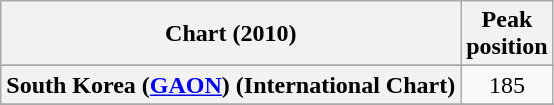<table class="wikitable sortable plainrowheaders" style="text-align:center">
<tr>
<th scope="col">Chart (2010)</th>
<th scope="col">Peak<br> position</th>
</tr>
<tr>
</tr>
<tr>
<th scope="row">South Korea (<a href='#'>GAON</a>) (International Chart)</th>
<td>185</td>
</tr>
<tr>
</tr>
<tr>
</tr>
<tr>
</tr>
</table>
